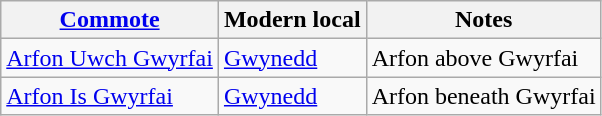<table class="wikitable" style="text-align:left">
<tr>
<th><a href='#'>Commote</a></th>
<th>Modern local</th>
<th>Notes</th>
</tr>
<tr>
<td><a href='#'>Arfon Uwch Gwyrfai</a></td>
<td><a href='#'>Gwynedd</a></td>
<td>Arfon above Gwyrfai</td>
</tr>
<tr>
<td><a href='#'>Arfon Is Gwyrfai</a></td>
<td><a href='#'>Gwynedd</a></td>
<td>Arfon beneath Gwyrfai</td>
</tr>
</table>
